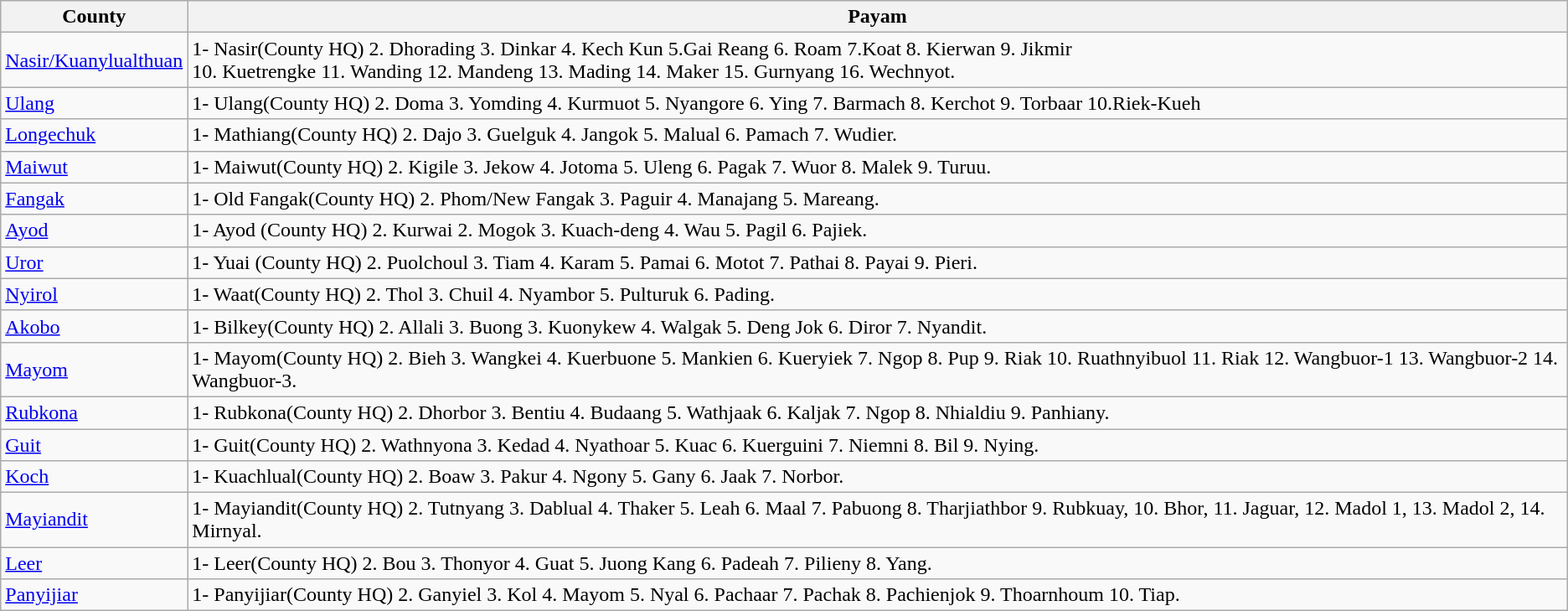<table class="wikitable">
<tr>
<th>County</th>
<th>Payam</th>
</tr>
<tr>
<td><a href='#'>Nasir/Kuanylualthuan</a></td>
<td>1- Nasir(County HQ) 2. Dhorading 3. Dinkar 4. Kech Kun 5.Gai Reang 6. Roam 7.Koat 8. Kierwan 9. Jikmir<br>10. Kuetrengke 11. Wanding 12. Mandeng 13. Mading 14. Maker 15. Gurnyang 16. Wechnyot.</td>
</tr>
<tr>
<td><a href='#'>Ulang</a></td>
<td>1- Ulang(County HQ) 2. Doma 3. Yomding 4.  Kurmuot 5. Nyangore 6. Ying 7. Barmach 8. Kerchot 9. Torbaar 10.Riek-Kueh</td>
</tr>
<tr>
<td><a href='#'>Longechuk</a></td>
<td>1- Mathiang(County HQ) 2. Dajo 3. Guelguk 4. Jangok 5. Malual 6. Pamach 7. Wudier.</td>
</tr>
<tr>
<td><a href='#'>Maiwut</a></td>
<td>1- Maiwut(County HQ) 2. Kigile 3. Jekow 4. Jotoma 5. Uleng 6. Pagak 7. Wuor 8. Malek 9. Turuu.</td>
</tr>
<tr>
<td><a href='#'>Fangak</a></td>
<td>1- Old Fangak(County HQ) 2. Phom/New Fangak 3. Paguir 4. Manajang 5. Mareang.</td>
</tr>
<tr>
<td><a href='#'>Ayod</a></td>
<td>1- Ayod (County HQ) 2. Kurwai 2. Mogok 3. Kuach-deng 4. Wau 5. Pagil 6. Pajiek.</td>
</tr>
<tr>
<td><a href='#'>Uror</a></td>
<td>1- Yuai (County HQ) 2. Puolchoul 3. Tiam 4. Karam 5. Pamai 6. Motot 7. Pathai 8. Payai 9. Pieri.</td>
</tr>
<tr>
<td><a href='#'>Nyirol</a></td>
<td>1- Waat(County HQ) 2. Thol 3. Chuil 4. Nyambor 5. Pulturuk 6. Pading.</td>
</tr>
<tr>
<td><a href='#'>Akobo</a></td>
<td>1- Bilkey(County HQ) 2. Allali 3. Buong 3. Kuonykew 4. Walgak 5. Deng Jok 6. Diror 7. Nyandit.</td>
</tr>
<tr>
<td><a href='#'>Mayom</a></td>
<td>1- Mayom(County HQ) 2. Bieh 3. Wangkei 4. Kuerbuone 5. Mankien 6. Kueryiek 7. Ngop 8. Pup 9. Riak 10. Ruathnyibuol 11. Riak 12. Wangbuor-1 13. Wangbuor-2 14. Wangbuor-3.</td>
</tr>
<tr>
<td><a href='#'>Rubkona</a></td>
<td>1- Rubkona(County HQ) 2. Dhorbor 3. Bentiu 4. Budaang 5. Wathjaak 6. Kaljak 7. Ngop 8. Nhialdiu 9. Panhiany.</td>
</tr>
<tr>
<td><a href='#'>Guit</a></td>
<td>1- Guit(County HQ) 2. Wathnyona 3. Kedad 4. Nyathoar 5. Kuac 6. Kuerguini 7. Niemni 8. Bil 9. Nying.</td>
</tr>
<tr>
<td><a href='#'>Koch</a></td>
<td>1- Kuachlual(County HQ) 2. Boaw 3. Pakur 4. Ngony 5. Gany 6. Jaak 7. Norbor.</td>
</tr>
<tr>
<td><a href='#'>Mayiandit</a></td>
<td>1- Mayiandit(County HQ) 2. Tutnyang 3. Dablual 4. Thaker 5. Leah 6. Maal 7. Pabuong 8. Tharjiathbor 9. Rubkuay, 10. Bhor, 11. Jaguar, 12. Madol 1, 13. Madol 2, 14. Mirnyal.</td>
</tr>
<tr>
<td><a href='#'>Leer</a></td>
<td>1- Leer(County HQ) 2. Bou 3. Thonyor 4. Guat 5. Juong Kang 6. Padeah 7. Pilieny 8. Yang.</td>
</tr>
<tr>
<td><a href='#'>Panyijiar</a></td>
<td>1- Panyijiar(County HQ) 2. Ganyiel 3. Kol 4. Mayom 5. Nyal 6. Pachaar 7. Pachak 8. Pachienjok 9. Thoarnhoum 10. Tiap.</td>
</tr>
</table>
